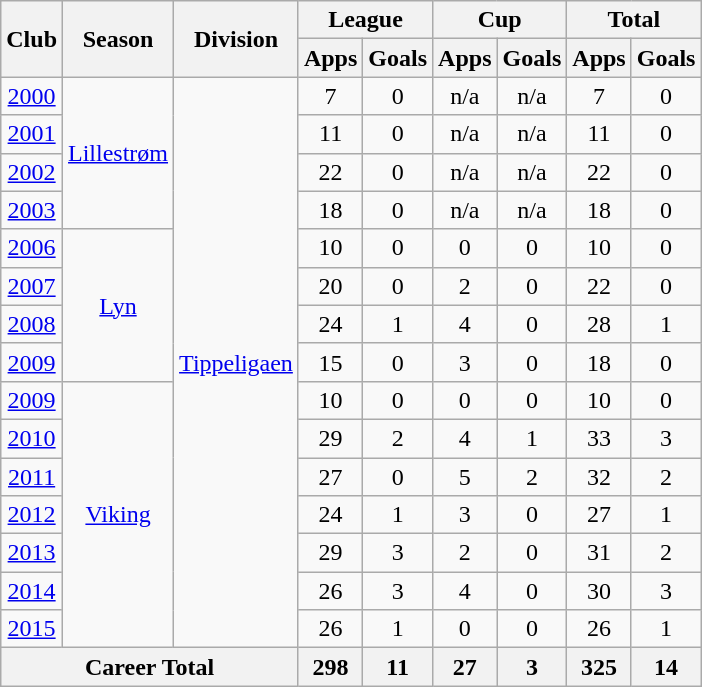<table class="wikitable" style="text-align: center;">
<tr>
<th rowspan="2">Club</th>
<th rowspan="2">Season</th>
<th rowspan="2">Division</th>
<th colspan="2">League</th>
<th colspan="2">Cup</th>
<th colspan="2">Total</th>
</tr>
<tr>
<th>Apps</th>
<th>Goals</th>
<th>Apps</th>
<th>Goals</th>
<th>Apps</th>
<th>Goals</th>
</tr>
<tr>
<td><a href='#'>2000</a></td>
<td rowspan="4" valign="center"><a href='#'>Lillestrøm</a></td>
<td rowspan="15" valign="center"><a href='#'>Tippeligaen</a></td>
<td>7</td>
<td>0</td>
<td>n/a</td>
<td>n/a</td>
<td>7</td>
<td>0</td>
</tr>
<tr>
<td><a href='#'>2001</a></td>
<td>11</td>
<td>0</td>
<td>n/a</td>
<td>n/a</td>
<td>11</td>
<td>0</td>
</tr>
<tr>
<td><a href='#'>2002</a></td>
<td>22</td>
<td>0</td>
<td>n/a</td>
<td>n/a</td>
<td>22</td>
<td>0</td>
</tr>
<tr>
<td><a href='#'>2003</a></td>
<td>18</td>
<td>0</td>
<td>n/a</td>
<td>n/a</td>
<td>18</td>
<td>0</td>
</tr>
<tr>
<td><a href='#'>2006</a></td>
<td rowspan="4" valign="center"><a href='#'>Lyn</a></td>
<td>10</td>
<td>0</td>
<td>0</td>
<td>0</td>
<td>10</td>
<td>0</td>
</tr>
<tr>
<td><a href='#'>2007</a></td>
<td>20</td>
<td>0</td>
<td>2</td>
<td>0</td>
<td>22</td>
<td>0</td>
</tr>
<tr>
<td><a href='#'>2008</a></td>
<td>24</td>
<td>1</td>
<td>4</td>
<td>0</td>
<td>28</td>
<td>1</td>
</tr>
<tr>
<td><a href='#'>2009</a></td>
<td>15</td>
<td>0</td>
<td>3</td>
<td>0</td>
<td>18</td>
<td>0</td>
</tr>
<tr>
<td><a href='#'>2009</a></td>
<td rowspan="7" valign="center"><a href='#'>Viking</a></td>
<td>10</td>
<td>0</td>
<td>0</td>
<td>0</td>
<td>10</td>
<td>0</td>
</tr>
<tr>
<td><a href='#'>2010</a></td>
<td>29</td>
<td>2</td>
<td>4</td>
<td>1</td>
<td>33</td>
<td>3</td>
</tr>
<tr>
<td><a href='#'>2011</a></td>
<td>27</td>
<td>0</td>
<td>5</td>
<td>2</td>
<td>32</td>
<td>2</td>
</tr>
<tr>
<td><a href='#'>2012</a></td>
<td>24</td>
<td>1</td>
<td>3</td>
<td>0</td>
<td>27</td>
<td>1</td>
</tr>
<tr>
<td><a href='#'>2013</a></td>
<td>29</td>
<td>3</td>
<td>2</td>
<td>0</td>
<td>31</td>
<td>2</td>
</tr>
<tr>
<td><a href='#'>2014</a></td>
<td>26</td>
<td>3</td>
<td>4</td>
<td>0</td>
<td>30</td>
<td>3</td>
</tr>
<tr>
<td><a href='#'>2015</a></td>
<td>26</td>
<td>1</td>
<td>0</td>
<td>0</td>
<td>26</td>
<td>1</td>
</tr>
<tr>
<th colspan="3">Career Total</th>
<th>298</th>
<th>11</th>
<th>27</th>
<th>3</th>
<th>325</th>
<th>14</th>
</tr>
</table>
